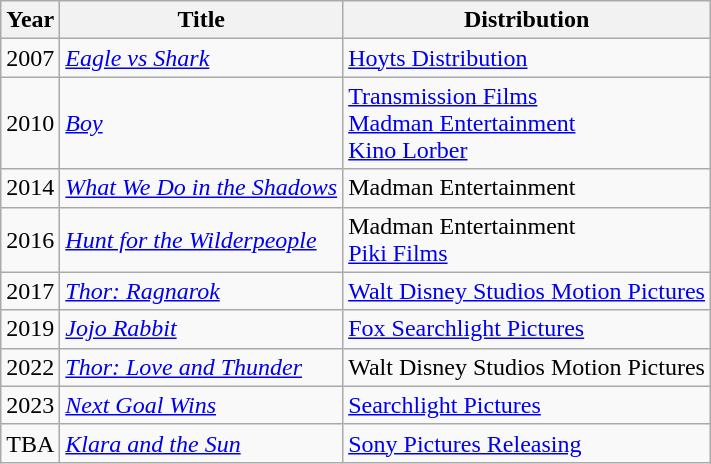<table class="wikitable">
<tr>
<th>Year</th>
<th>Title</th>
<th>Distribution</th>
</tr>
<tr>
<td>2007</td>
<td><em><a href='#'>Eagle vs Shark</a></em></td>
<td><a href='#'>Hoyts Distribution</a></td>
</tr>
<tr>
<td>2010</td>
<td><em><a href='#'>Boy</a></em></td>
<td><a href='#'>Transmission Films</a><br><a href='#'>Madman Entertainment</a><br><a href='#'>Kino Lorber</a></td>
</tr>
<tr>
<td>2014</td>
<td><em><a href='#'>What We Do in the Shadows</a></em></td>
<td>Madman Entertainment</td>
</tr>
<tr>
<td>2016</td>
<td><em><a href='#'>Hunt for the Wilderpeople</a></em></td>
<td>Madman Entertainment<br><a href='#'>Piki Films</a></td>
</tr>
<tr>
<td>2017</td>
<td><em><a href='#'>Thor: Ragnarok</a></em></td>
<td><a href='#'>Walt Disney Studios Motion Pictures</a></td>
</tr>
<tr>
<td>2019</td>
<td><em><a href='#'>Jojo Rabbit</a></em></td>
<td><a href='#'>Fox Searchlight Pictures</a></td>
</tr>
<tr>
<td>2022</td>
<td><em><a href='#'>Thor: Love and Thunder</a></em></td>
<td>Walt Disney Studios Motion Pictures</td>
</tr>
<tr>
<td>2023</td>
<td><em><a href='#'>Next Goal Wins</a></em></td>
<td><a href='#'>Searchlight Pictures</a></td>
</tr>
<tr>
<td>TBA</td>
<td><em><a href='#'>Klara and the Sun</a></em></td>
<td><a href='#'>Sony Pictures Releasing</a></td>
</tr>
</table>
